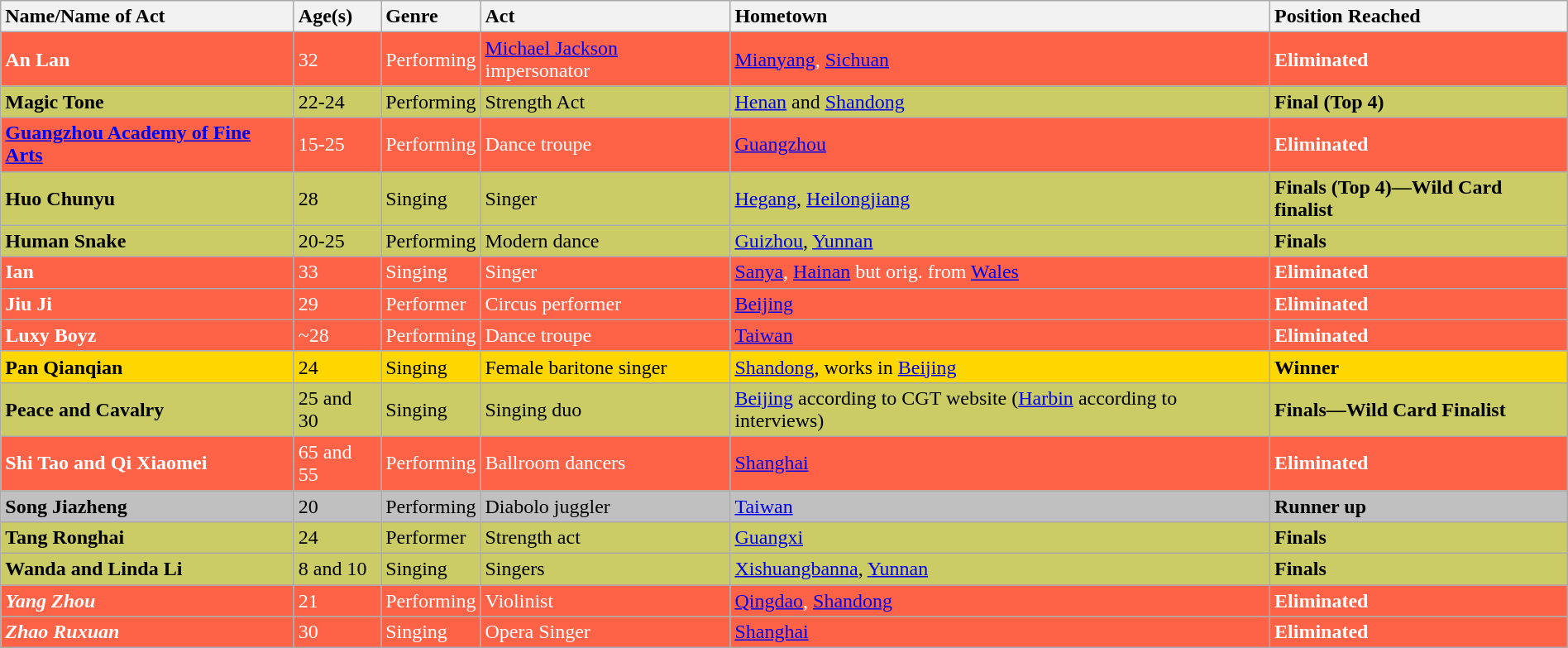<table class="wikitable sortable" style="width:100%;">
<tr valign="top">
<th style="text-align:left">Name/Name of Act</th>
<th style="text-align:left">Age(s)</th>
<th style="text-align:left">Genre</th>
<th style="text-align:left">Act</th>
<th style="text-align:left">Hometown</th>
<th style="text-align:left">Position Reached</th>
</tr>
<tr style="color:white; background:tomato;">
<td><strong>An Lan</strong></td>
<td>32</td>
<td>Performing</td>
<td><a href='#'>Michael Jackson</a> impersonator</td>
<td><a href='#'>Mianyang</a>, <a href='#'>Sichuan</a></td>
<td><strong>Eliminated</strong></td>
</tr>
<tr style="color:black; background:#CCCC66;">
<td><strong>Magic Tone</strong></td>
<td>22-24</td>
<td>Performing</td>
<td>Strength Act</td>
<td><a href='#'>Henan</a> and <a href='#'>Shandong</a></td>
<td><strong>Final (Top 4)</strong></td>
</tr>
<tr style="color:white; background:tomato;">
<td><strong><a href='#'>Guangzhou Academy of Fine Arts</a></strong></td>
<td>15-25</td>
<td>Performing</td>
<td>Dance troupe</td>
<td><a href='#'>Guangzhou</a></td>
<td><strong>Eliminated</strong></td>
</tr>
<tr style="color:black; background:#CCCC66;">
<td><strong>Huo Chunyu</strong></td>
<td>28</td>
<td>Singing</td>
<td>Singer</td>
<td><a href='#'>Hegang</a>, <a href='#'>Heilongjiang</a></td>
<td><strong>Finals (Top 4)—Wild Card finalist</strong></td>
</tr>
<tr style="color:black; background:#CCCC66;">
<td><strong>Human Snake</strong></td>
<td>20-25</td>
<td>Performing</td>
<td>Modern dance</td>
<td><a href='#'>Guizhou</a>, <a href='#'>Yunnan</a></td>
<td><strong>Finals</strong></td>
</tr>
<tr style="color:white; background:tomato;">
<td><strong>Ian</strong></td>
<td>33</td>
<td>Singing</td>
<td>Singer</td>
<td><a href='#'>Sanya</a>, <a href='#'>Hainan</a> but orig. from <a href='#'>Wales</a></td>
<td><strong>Eliminated</strong></td>
</tr>
<tr style="color:white; background:tomato;">
<td><strong>Jiu Ji</strong></td>
<td>29</td>
<td>Performer</td>
<td>Circus performer</td>
<td><a href='#'>Beijing</a></td>
<td><strong>Eliminated</strong></td>
</tr>
<tr style="color:white; background:tomato;">
<td><strong>Luxy Boyz</strong></td>
<td>~28</td>
<td>Performing</td>
<td>Dance troupe</td>
<td><a href='#'>Taiwan</a></td>
<td><strong>Eliminated</strong></td>
</tr>
<tr style="color:black; background:gold;">
<td><strong>Pan Qianqian</strong></td>
<td>24</td>
<td>Singing</td>
<td>Female baritone singer</td>
<td><a href='#'>Shandong</a>, works in <a href='#'>Beijing</a></td>
<td><strong>Winner</strong></td>
</tr>
<tr style="color:black; background:#CCCC66;">
<td><strong>Peace and Cavalry</strong></td>
<td>25 and 30</td>
<td>Singing</td>
<td>Singing duo</td>
<td><a href='#'>Beijing</a> according to CGT website (<a href='#'>Harbin</a> according to interviews)</td>
<td><strong>Finals—Wild Card Finalist</strong></td>
</tr>
<tr style="color:white; background:tomato;">
<td><strong>Shi Tao and Qi Xiaomei</strong></td>
<td>65 and 55</td>
<td>Performing</td>
<td>Ballroom dancers</td>
<td><a href='#'>Shanghai</a></td>
<td><strong>Eliminated</strong></td>
</tr>
<tr style="color:black; background:silver;">
<td><strong>Song Jiazheng</strong></td>
<td>20</td>
<td>Performing</td>
<td>Diabolo juggler</td>
<td><a href='#'>Taiwan</a></td>
<td><strong>Runner up</strong></td>
</tr>
<tr style="color:black; background:#CCCC66">
<td><strong>Tang Ronghai</strong></td>
<td>24</td>
<td>Performer</td>
<td>Strength act</td>
<td><a href='#'>Guangxi</a></td>
<td><strong>Finals</strong></td>
</tr>
<tr style="color:black; background:#CCCC66;">
<td><strong>Wanda and Linda Li</strong></td>
<td>8 and 10</td>
<td>Singing</td>
<td>Singers</td>
<td><a href='#'>Xishuangbanna</a>, <a href='#'>Yunnan</a></td>
<td><strong>Finals</strong></td>
</tr>
<tr style="color:white; background:tomato;">
<td><strong><em>Yang Zhou</em></strong></td>
<td>21</td>
<td>Performing</td>
<td>Violinist</td>
<td><a href='#'>Qingdao</a>, <a href='#'>Shandong</a></td>
<td><strong>Eliminated</strong></td>
</tr>
<tr style="color:white; background:tomato;">
<td><strong><em>Zhao Ruxuan</em></strong></td>
<td>30</td>
<td>Singing</td>
<td>Opera Singer</td>
<td><a href='#'>Shanghai</a></td>
<td><strong>Eliminated</strong></td>
</tr>
</table>
